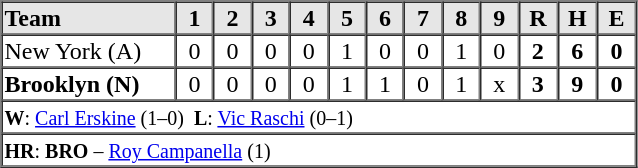<table border=1 cellspacing=0 width=425 style="margin-left:3em;">
<tr style="text-align:center; background-color:#e6e6e6;">
<th align=left width=125>Team</th>
<th width=25>1</th>
<th width=25>2</th>
<th width=25>3</th>
<th width=25>4</th>
<th width=25>5</th>
<th width=25>6</th>
<th width=25>7</th>
<th width=25>8</th>
<th width=25>9</th>
<th width=25>R</th>
<th width=25>H</th>
<th width=25>E</th>
</tr>
<tr style="text-align:center;">
<td align=left>New York (A)</td>
<td>0</td>
<td>0</td>
<td>0</td>
<td>0</td>
<td>1</td>
<td>0</td>
<td>0</td>
<td>1</td>
<td>0</td>
<td><strong>2</strong></td>
<td><strong>6</strong></td>
<td><strong>0</strong></td>
</tr>
<tr style="text-align:center;">
<td align=left><strong>Brooklyn (N)</strong></td>
<td>0</td>
<td>0</td>
<td>0</td>
<td>0</td>
<td>1</td>
<td>1</td>
<td>0</td>
<td>1</td>
<td>x</td>
<td><strong>3</strong></td>
<td><strong>9</strong></td>
<td><strong>0</strong></td>
</tr>
<tr style="text-align:left;">
<td colspan=13><small><strong>W</strong>: <a href='#'>Carl Erskine</a> (1–0)  <strong>L</strong>: <a href='#'>Vic Raschi</a> (0–1)</small></td>
</tr>
<tr style="text-align:left;">
<td colspan=13><small><strong>HR</strong>: <strong>BRO</strong> – <a href='#'>Roy Campanella</a> (1)</small></td>
</tr>
</table>
